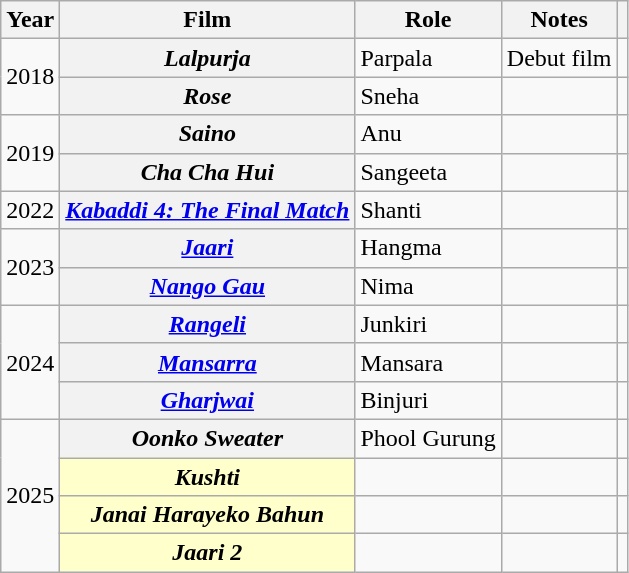<table class="wikitable plainrowheaders sortable" style="margin-right: 0;">
<tr>
<th>Year</th>
<th>Film</th>
<th>Role</th>
<th scope="col" class="unsortable">Notes</th>
<th scope="col" class="unsortable"></th>
</tr>
<tr>
<td rowspan="2">2018</td>
<th scope="row"><em>Lalpurja</em></th>
<td>Parpala</td>
<td>Debut film</td>
<td style="text-align:center;"></td>
</tr>
<tr>
<th scope="row"><em>Rose</em></th>
<td>Sneha</td>
<td></td>
<td style="text-align:center;"></td>
</tr>
<tr>
<td rowspan="2">2019</td>
<th scope="row"><em>Saino</em></th>
<td>Anu</td>
<td></td>
<td style="text-align:center;"></td>
</tr>
<tr>
<th scope="row"><em>Cha Cha Hui</em></th>
<td>Sangeeta</td>
<td></td>
<td style="text-align:center;"></td>
</tr>
<tr>
<td>2022</td>
<th scope="row"><em><a href='#'>Kabaddi 4: The Final Match</a></em></th>
<td>Shanti</td>
<td></td>
<td style="text-align:center;"></td>
</tr>
<tr>
<td rowspan="2">2023</td>
<th scope="row"><em><a href='#'>Jaari</a></em></th>
<td>Hangma</td>
<td></td>
<td style="text-align:center;"><br></td>
</tr>
<tr>
<th scope="row"><em><a href='#'>Nango Gau</a></em></th>
<td>Nima</td>
<td></td>
<td style="text-align:center;"></td>
</tr>
<tr>
<td rowspan="3">2024</td>
<th scope="row"><em><a href='#'>Rangeli</a></em></th>
<td>Junkiri</td>
<td></td>
<td style="text-align:center;"></td>
</tr>
<tr>
<th scope="row"><em><a href='#'>Mansarra</a></em></th>
<td>Mansara</td>
<td></td>
<td style="text-align:center;"></td>
</tr>
<tr>
<th scope="row"><em><a href='#'>Gharjwai</a></em></th>
<td>Binjuri</td>
<td></td>
<td style="text-align:center;"></td>
</tr>
<tr>
<td rowspan="4">2025</td>
<th scope="row"><em>Oonko Sweater</em></th>
<td>Phool Gurung</td>
<td></td>
<td></td>
</tr>
<tr>
<th scope="row" style="background:#FFFFCC;"><em>Kushti</em> </th>
<td></td>
<td></td>
<td></td>
</tr>
<tr>
<th scope="row" style="background:#FFFFCC;"><em>Janai Harayeko Bahun</em> </th>
<td></td>
<td></td>
<td></td>
</tr>
<tr>
<th scope="row" style="background:#FFFFCC;"><em>Jaari 2</em> </th>
<td></td>
<td></td>
<td></td>
</tr>
</table>
